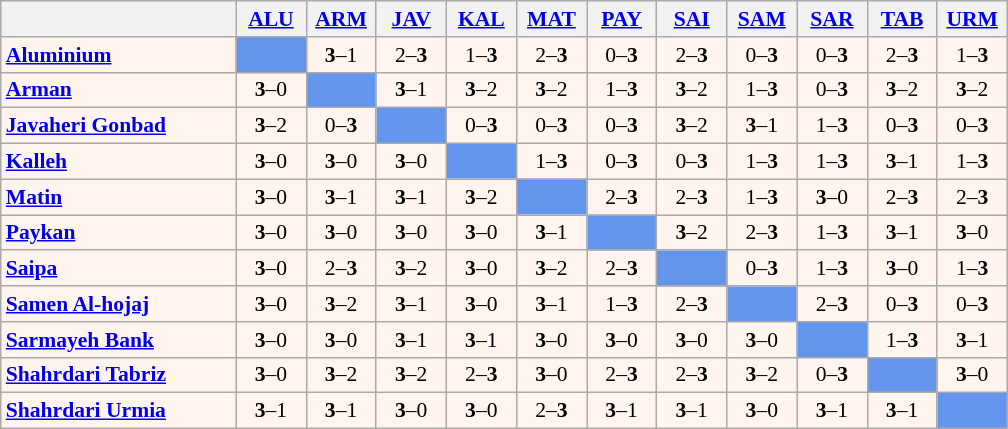<table cellspacing="0" cellpadding="3" style="background-color: #fff5ee; font-size: 90%; text-align: center" class="wikitable">
<tr>
<th width=150></th>
<th width=40><a href='#'>ALU</a></th>
<th width=40><a href='#'>ARM</a></th>
<th width=40><a href='#'>JAV</a></th>
<th width=40><a href='#'>KAL</a></th>
<th width=40><a href='#'>MAT</a></th>
<th width=40><a href='#'>PAY</a></th>
<th width=40><a href='#'>SAI</a></th>
<th width=40><a href='#'>SAM</a></th>
<th width=40><a href='#'>SAR</a></th>
<th width=40><a href='#'>TAB</a></th>
<th width=40><a href='#'>URM</a></th>
</tr>
<tr>
<td align=left><strong><a href='#'>Aluminium</a></strong></td>
<td bgcolor="#6495ed"></td>
<td><strong>3</strong>–1</td>
<td>2–<strong>3</strong></td>
<td>1–<strong>3</strong></td>
<td>2–<strong>3</strong></td>
<td>0–<strong>3</strong></td>
<td>2–<strong>3</strong></td>
<td>0–<strong>3</strong></td>
<td>0–<strong>3</strong></td>
<td>2–<strong>3</strong></td>
<td>1–<strong>3</strong></td>
</tr>
<tr>
<td align=left><strong><a href='#'>Arman</a></strong></td>
<td><strong>3</strong>–0</td>
<td bgcolor="#6495ed"></td>
<td><strong>3</strong>–1</td>
<td><strong>3</strong>–2</td>
<td><strong>3</strong>–2</td>
<td>1–<strong>3</strong></td>
<td><strong>3</strong>–2</td>
<td>1–<strong>3</strong></td>
<td>0–<strong>3</strong></td>
<td><strong>3</strong>–2</td>
<td><strong>3</strong>–2</td>
</tr>
<tr>
<td align=left><strong><a href='#'>Javaheri Gonbad</a></strong></td>
<td><strong>3</strong>–2</td>
<td>0–<strong>3</strong></td>
<td bgcolor="#6495ed"></td>
<td>0–<strong>3</strong></td>
<td>0–<strong>3</strong></td>
<td>0–<strong>3</strong></td>
<td><strong>3</strong>–2</td>
<td><strong>3</strong>–1</td>
<td>1–<strong>3</strong></td>
<td>0–<strong>3</strong></td>
<td>0–<strong>3</strong></td>
</tr>
<tr>
<td align=left><strong><a href='#'>Kalleh</a></strong></td>
<td><strong>3</strong>–0</td>
<td><strong>3</strong>–0</td>
<td><strong>3</strong>–0</td>
<td bgcolor="#6495ed"></td>
<td>1–<strong>3</strong></td>
<td>0–<strong>3</strong></td>
<td>0–<strong>3</strong></td>
<td>1–<strong>3</strong></td>
<td>1–<strong>3</strong></td>
<td><strong>3</strong>–1</td>
<td>1–<strong>3</strong></td>
</tr>
<tr>
<td align=left><strong><a href='#'>Matin</a></strong></td>
<td><strong>3</strong>–0</td>
<td><strong>3</strong>–1</td>
<td><strong>3</strong>–1</td>
<td><strong>3</strong>–2</td>
<td bgcolor="#6495ed"></td>
<td>2–<strong>3</strong></td>
<td>2–<strong>3</strong></td>
<td>1–<strong>3</strong></td>
<td><strong>3</strong>–0</td>
<td>2–<strong>3</strong></td>
<td>2–<strong>3</strong></td>
</tr>
<tr>
<td align=left><strong><a href='#'>Paykan</a></strong></td>
<td><strong>3</strong>–0</td>
<td><strong>3</strong>–0</td>
<td><strong>3</strong>–0</td>
<td><strong>3</strong>–0</td>
<td><strong>3</strong>–1</td>
<td bgcolor="#6495ed"></td>
<td><strong>3</strong>–2</td>
<td>2–<strong>3</strong></td>
<td>1–<strong>3</strong></td>
<td><strong>3</strong>–1</td>
<td><strong>3</strong>–0</td>
</tr>
<tr>
<td align=left><strong><a href='#'>Saipa</a></strong></td>
<td><strong>3</strong>–0</td>
<td>2–<strong>3</strong></td>
<td><strong>3</strong>–2</td>
<td><strong>3</strong>–0</td>
<td><strong>3</strong>–2</td>
<td>2–<strong>3</strong></td>
<td bgcolor="#6495ed"></td>
<td>0–<strong>3</strong></td>
<td>1–<strong>3</strong></td>
<td><strong>3</strong>–0</td>
<td>1–<strong>3</strong></td>
</tr>
<tr>
<td align=left><strong><a href='#'>Samen Al-hojaj</a></strong></td>
<td><strong>3</strong>–0</td>
<td><strong>3</strong>–2</td>
<td><strong>3</strong>–1</td>
<td><strong>3</strong>–0</td>
<td><strong>3</strong>–1</td>
<td>1–<strong>3</strong></td>
<td>2–<strong>3</strong></td>
<td bgcolor="#6495ed"></td>
<td>2–<strong>3</strong></td>
<td>0–<strong>3</strong></td>
<td>0–<strong>3</strong></td>
</tr>
<tr>
<td align=left><strong><a href='#'>Sarmayeh Bank</a></strong></td>
<td><strong>3</strong>–0</td>
<td><strong>3</strong>–0</td>
<td><strong>3</strong>–1</td>
<td><strong>3</strong>–1</td>
<td><strong>3</strong>–0</td>
<td><strong>3</strong>–0</td>
<td><strong>3</strong>–0</td>
<td><strong>3</strong>–0</td>
<td bgcolor="#6495ed"></td>
<td>1–<strong>3</strong></td>
<td><strong>3</strong>–1</td>
</tr>
<tr>
<td align=left><strong><a href='#'>Shahrdari Tabriz</a></strong></td>
<td><strong>3</strong>–0</td>
<td><strong>3</strong>–2</td>
<td><strong>3</strong>–2</td>
<td>2–<strong>3</strong></td>
<td><strong>3</strong>–0</td>
<td>2–<strong>3</strong></td>
<td>2–<strong>3</strong></td>
<td><strong>3</strong>–2</td>
<td>0–<strong>3</strong></td>
<td bgcolor="#6495ed"></td>
<td><strong>3</strong>–0</td>
</tr>
<tr>
<td align=left><strong><a href='#'>Shahrdari Urmia</a></strong></td>
<td><strong>3</strong>–1</td>
<td><strong>3</strong>–1</td>
<td><strong>3</strong>–0</td>
<td><strong>3</strong>–0</td>
<td>2–<strong>3</strong></td>
<td><strong>3</strong>–1</td>
<td><strong>3</strong>–1</td>
<td><strong>3</strong>–0</td>
<td><strong>3</strong>–1</td>
<td><strong>3</strong>–1</td>
<td bgcolor="#6495ed"></td>
</tr>
</table>
